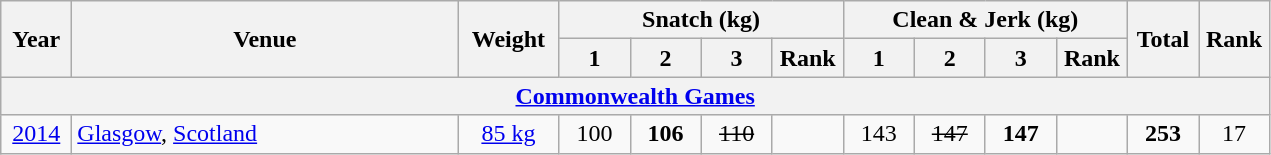<table class = "wikitable" style="text-align:center;">
<tr>
<th rowspan=2 width=40>Year</th>
<th rowspan=2 width=250>Venue</th>
<th rowspan=2 width=60>Weight</th>
<th colspan=4>Snatch (kg)</th>
<th colspan=4>Clean & Jerk (kg)</th>
<th rowspan=2 width=40>Total</th>
<th rowspan=2 width=40>Rank</th>
</tr>
<tr>
<th width=40>1</th>
<th width=40>2</th>
<th width=40>3</th>
<th width=40>Rank</th>
<th width=40>1</th>
<th width=40>2</th>
<th width=40>3</th>
<th width=40>Rank</th>
</tr>
<tr>
<th colspan=13><a href='#'>Commonwealth Games</a></th>
</tr>
<tr>
<td><a href='#'>2014</a></td>
<td align=left> <a href='#'>Glasgow</a>, <a href='#'>Scotland</a></td>
<td><a href='#'>85 kg</a></td>
<td>100</td>
<td><strong>106</strong></td>
<td><s>110</s></td>
<td></td>
<td>143</td>
<td><s>147</s></td>
<td><strong>147</strong></td>
<td></td>
<td><strong>253</strong></td>
<td>17</td>
</tr>
</table>
